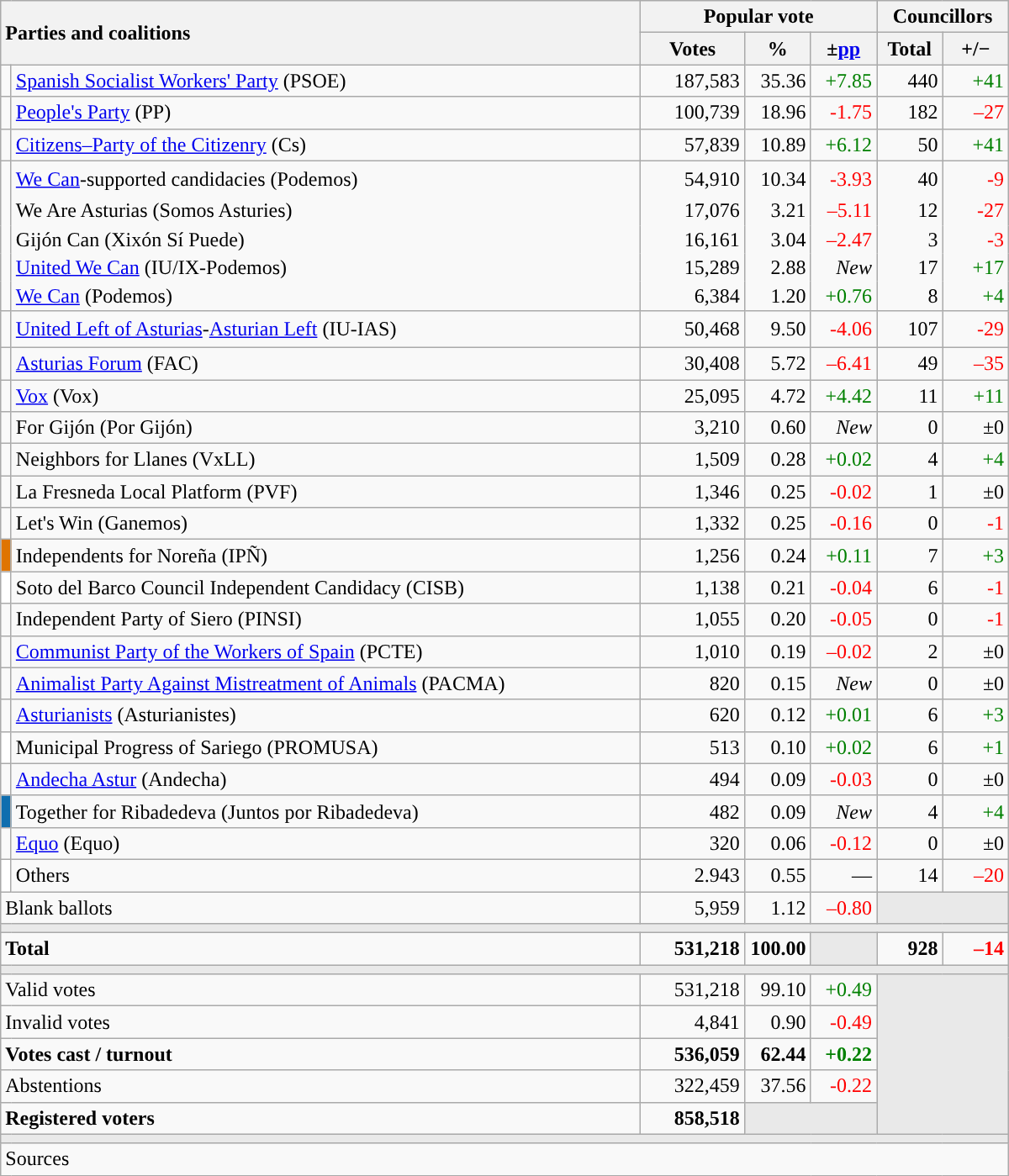<table class="wikitable" style="text-align:right;">
<tr>
<th colspan="2" rowspan="2" style="text-align:left;" width="500">Parties and coalitions</th>
<th colspan="3">Popular vote</th>
<th colspan="2">Councillors</th>
</tr>
<tr>
<th width="75">Votes</th>
<th width="45">%</th>
<th width="45">±<a href='#'>pp</a></th>
<th width="45">Total</th>
<th width="45">+/−</th>
</tr>
<tr>
<td width="1" style="color:inherit;background:"></td>
<td align="left"><a href='#'>Spanish Socialist Workers' Party</a> (PSOE)</td>
<td>187,583</td>
<td>35.36</td>
<td style="color:green;">+7.85</td>
<td>440</td>
<td style="color:green;">+41</td>
</tr>
<tr>
<td style="color:inherit;background:"></td>
<td align="left"><a href='#'>People's Party</a> (PP)</td>
<td>100,739</td>
<td>18.96</td>
<td style="color:red;">-1.75</td>
<td>182</td>
<td style="color:red;">–27</td>
</tr>
<tr>
<td style="color:inherit;background:"></td>
<td align="left"><a href='#'>Citizens–Party of the Citizenry</a> (Cs)</td>
<td>57,839</td>
<td>10.89</td>
<td style="color:green;">+6.12</td>
<td>50</td>
<td style="color:green;">+41</td>
</tr>
<tr style="line-height:22px;">
<td rowspan="5" style="color:inherit;background:"></td>
<td align="left"><a href='#'>We Can</a>-supported candidacies (Podemos)</td>
<td>54,910</td>
<td>10.34</td>
<td style="color:red;">-3.93</td>
<td>40</td>
<td style="color:red;">-9</td>
</tr>
<tr style="border-bottom-style:hidden; border-top-style:hidden; line-height:16px;">
<td align="left"><span>We Are Asturias (Somos Asturies)</span></td>
<td>17,076</td>
<td>3.21</td>
<td style="color:red;">–5.11</td>
<td>12</td>
<td style="color:red;">-27</td>
</tr>
<tr style="border-bottom-style:hidden; line-height:16px;">
<td align="left"><span>Gijón Can (Xixón Sí Puede)</span></td>
<td>16,161</td>
<td>3.04</td>
<td style="color:red;">–2.47</td>
<td>3</td>
<td style="color:red;">-3</td>
</tr>
<tr style="border-bottom-style:hidden; line-height:16px;">
<td align="left"><span><a href='#'>United We Can</a> (IU/IX-Podemos)</span></td>
<td>15,289</td>
<td>2.88</td>
<td><em>New</em></td>
<td>17</td>
<td style="color:green;">+17</td>
</tr>
<tr style="line-height:16px;">
<td align="left"><span><a href='#'>We Can</a> (Podemos)</span></td>
<td>6,384</td>
<td>1.20</td>
<td style="color:green;">+0.76</td>
<td>8</td>
<td style="color:green;">+4</td>
</tr>
<tr style="line-height:22px;">
<td style="color:inherit;background:"></td>
<td align="left"><a href='#'>United Left of Asturias</a>-<a href='#'>Asturian Left</a> (IU-IAS)</td>
<td>50,468</td>
<td>9.50</td>
<td style="color:red;">-4.06</td>
<td>107</td>
<td style="color:red;">-29</td>
</tr>
<tr>
<td style="color:inherit;background:"></td>
<td align="left"><a href='#'>Asturias Forum</a> (FAC)</td>
<td>30,408</td>
<td>5.72</td>
<td style="color:red;">–6.41</td>
<td>49</td>
<td style="color:red;">–35</td>
</tr>
<tr>
<td style="color:inherit;background:"></td>
<td align="left"><a href='#'>Vox</a> (Vox)</td>
<td>25,095</td>
<td>4.72</td>
<td style="color:green;">+4.42</td>
<td>11</td>
<td style="color:green;">+11</td>
</tr>
<tr>
<td style="color:inherit;background:"></td>
<td align="left">For Gijón (Por Gijón)</td>
<td>3,210</td>
<td>0.60</td>
<td><em>New</em></td>
<td>0</td>
<td>±0</td>
</tr>
<tr>
<td style="color:inherit;background:"></td>
<td align="left">Neighbors for Llanes (VxLL)</td>
<td>1,509</td>
<td>0.28</td>
<td style="color:green;">+0.02</td>
<td>4</td>
<td style="color:green;">+4</td>
</tr>
<tr>
<td style="color:inherit;background:"></td>
<td align="left">La Fresneda Local Platform (PVF)</td>
<td>1,346</td>
<td>0.25</td>
<td style="color:red;">-0.02</td>
<td>1</td>
<td>±0</td>
</tr>
<tr>
<td style="color:inherit;background:"></td>
<td align="left">Let's Win (Ganemos)</td>
<td>1,332</td>
<td>0.25</td>
<td style="color:red;">-0.16</td>
<td>0</td>
<td style="color:red;">-1</td>
</tr>
<tr>
<td style="color:inherit;background:#DF7401"></td>
<td align="left">Independents for Noreña (IPÑ)</td>
<td>1,256</td>
<td>0.24</td>
<td style="color:green;">+0.11</td>
<td>7</td>
<td style="color:green;">+3</td>
</tr>
<tr>
<td bgcolor="white"></td>
<td align="left">Soto del Barco Council Independent Candidacy (CISB)</td>
<td>1,138</td>
<td>0.21</td>
<td style="color:red;">-0.04</td>
<td>6</td>
<td style="color:red;">-1</td>
</tr>
<tr>
<td style="color:inherit;background:"></td>
<td align="left">Independent Party of Siero (PINSI)</td>
<td>1,055</td>
<td>0.20</td>
<td style="color:red;">-0.05</td>
<td>0</td>
<td style="color:red;">-1</td>
</tr>
<tr>
<td style="color:inherit;background:"></td>
<td align="left"><a href='#'>Communist Party of the Workers of Spain</a> (PCTE)</td>
<td>1,010</td>
<td>0.19</td>
<td style="color:red;">–0.02</td>
<td>2</td>
<td>±0</td>
</tr>
<tr>
<td style="color:inherit;background:"></td>
<td align="left"><a href='#'>Animalist Party Against Mistreatment of Animals</a> (PACMA)</td>
<td>820</td>
<td>0.15</td>
<td><em>New</em></td>
<td>0</td>
<td>±0</td>
</tr>
<tr>
<td style="color:inherit;background:"></td>
<td align="left"><a href='#'>Asturianists</a> (Asturianistes)</td>
<td>620</td>
<td>0.12</td>
<td style="color:green;">+0.01</td>
<td>6</td>
<td style="color:green;">+3</td>
</tr>
<tr>
<td bgcolor="white"></td>
<td align="left">Municipal Progress of Sariego (PROMUSA)</td>
<td>513</td>
<td>0.10</td>
<td style="color:green;">+0.02</td>
<td>6</td>
<td style="color:green;">+1</td>
</tr>
<tr>
<td style="color:inherit;background:"></td>
<td align="left"><a href='#'>Andecha Astur</a> (Andecha)</td>
<td>494</td>
<td>0.09</td>
<td style="color:red;">-0.03</td>
<td>0</td>
<td>±0</td>
</tr>
<tr>
<td style="color:inherit;background:#0F6EAF"></td>
<td align="left">Together for Ribadedeva (Juntos por Ribadedeva)</td>
<td>482</td>
<td>0.09</td>
<td><em>New</em></td>
<td>4</td>
<td style="color:green;">+4</td>
</tr>
<tr>
<td style="color:inherit;background:"></td>
<td align="left"><a href='#'>Equo</a> (Equo)</td>
<td>320</td>
<td>0.06</td>
<td style="color:red;">-0.12</td>
<td>0</td>
<td>±0</td>
</tr>
<tr>
<td bgcolor="white"></td>
<td align="left">Others</td>
<td>2.943</td>
<td>0.55</td>
<td>—</td>
<td>14</td>
<td style="color:red;">–20</td>
</tr>
<tr>
<td colspan="2" align="left">Blank ballots</td>
<td>5,959</td>
<td>1.12</td>
<td style="color:red;">–0.80</td>
<td colspan="2" style="color:inherit;background:#E9E9E9"></td>
</tr>
<tr>
<td colspan="7" style="color:inherit;background:#E9E9E9"></td>
</tr>
<tr style="font-weight:bold;">
<td colspan="2" align="left">Total</td>
<td>531,218</td>
<td>100.00</td>
<td style="color:inherit;background:#E9E9E9"></td>
<td>928</td>
<td style="color:red;">–14</td>
</tr>
<tr>
<td colspan="7" style="color:inherit;background:#E9E9E9"></td>
</tr>
<tr>
<td colspan="2" align="left">Valid votes</td>
<td>531,218</td>
<td>99.10</td>
<td style="color:green;">+0.49</td>
<td colspan="2" rowspan="5" bgcolor="#E9E9E9"></td>
</tr>
<tr>
<td colspan="2" align="left">Invalid votes</td>
<td>4,841</td>
<td>0.90</td>
<td style="color:red;">-0.49</td>
</tr>
<tr style="font-weight:bold;">
<td colspan="2" align="left">Votes cast / turnout</td>
<td>536,059</td>
<td>62.44</td>
<td style="color:green;">+0.22</td>
</tr>
<tr>
<td colspan="2" align="left">Abstentions</td>
<td>322,459</td>
<td>37.56</td>
<td style="color:red;">-0.22</td>
</tr>
<tr style="font-weight:bold;">
<td colspan="2" align="left">Registered voters</td>
<td>858,518</td>
<td colspan="2" style="color:inherit;background:#E9E9E9"></td>
</tr>
<tr>
<td colspan="7" style="color:inherit;background:#E9E9E9"></td>
</tr>
<tr>
<td colspan="7" align="left">Sources</td>
</tr>
</table>
